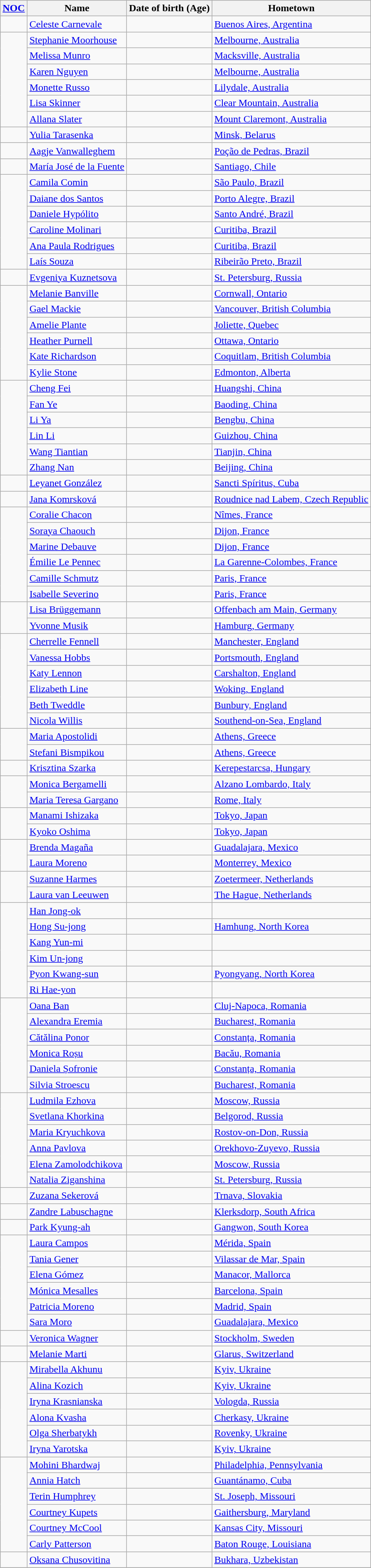<table class="wikitable sortable">
<tr>
<th><a href='#'>NOC</a></th>
<th>Name</th>
<th>Date of birth (Age)</th>
<th>Hometown</th>
</tr>
<tr>
<td></td>
<td><a href='#'>Celeste Carnevale</a></td>
<td></td>
<td><a href='#'>Buenos Aires, Argentina</a></td>
</tr>
<tr>
<td rowspan="6"></td>
<td><a href='#'>Stephanie Moorhouse</a></td>
<td></td>
<td><a href='#'>Melbourne, Australia</a></td>
</tr>
<tr>
<td><a href='#'>Melissa Munro</a></td>
<td></td>
<td><a href='#'>Macksville, Australia</a></td>
</tr>
<tr>
<td><a href='#'>Karen Nguyen</a></td>
<td></td>
<td><a href='#'>Melbourne, Australia</a></td>
</tr>
<tr>
<td><a href='#'>Monette Russo</a></td>
<td></td>
<td><a href='#'>Lilydale, Australia</a></td>
</tr>
<tr>
<td><a href='#'>Lisa Skinner</a></td>
<td></td>
<td><a href='#'>Clear Mountain, Australia</a></td>
</tr>
<tr>
<td><a href='#'>Allana Slater</a></td>
<td></td>
<td><a href='#'>Mount Claremont, Australia</a></td>
</tr>
<tr>
<td></td>
<td><a href='#'>Yulia Tarasenka</a></td>
<td></td>
<td><a href='#'>Minsk, Belarus</a></td>
</tr>
<tr>
<td></td>
<td><a href='#'>Aagje Vanwalleghem</a></td>
<td></td>
<td><a href='#'>Poção de Pedras, Brazil</a></td>
</tr>
<tr>
<td></td>
<td><a href='#'>María José de la Fuente</a></td>
<td></td>
<td><a href='#'>Santiago, Chile</a></td>
</tr>
<tr>
<td rowspan="6"></td>
<td><a href='#'>Camila Comin</a></td>
<td></td>
<td><a href='#'>São Paulo, Brazil</a></td>
</tr>
<tr>
<td><a href='#'>Daiane dos Santos</a></td>
<td></td>
<td><a href='#'>Porto Alegre, Brazil</a></td>
</tr>
<tr>
<td><a href='#'>Daniele Hypólito</a></td>
<td></td>
<td><a href='#'>Santo André, Brazil</a></td>
</tr>
<tr>
<td><a href='#'>Caroline Molinari</a></td>
<td></td>
<td><a href='#'>Curitiba, Brazil</a></td>
</tr>
<tr>
<td><a href='#'>Ana Paula Rodrigues</a></td>
<td></td>
<td><a href='#'>Curitiba, Brazil</a></td>
</tr>
<tr>
<td><a href='#'>Laís Souza</a></td>
<td></td>
<td><a href='#'>Ribeirão Preto, Brazil</a></td>
</tr>
<tr>
<td></td>
<td><a href='#'>Evgeniya Kuznetsova</a></td>
<td></td>
<td><a href='#'>St. Petersburg, Russia</a></td>
</tr>
<tr>
<td rowspan="6"></td>
<td><a href='#'>Melanie Banville</a></td>
<td></td>
<td><a href='#'>Cornwall, Ontario</a></td>
</tr>
<tr>
<td><a href='#'>Gael Mackie</a></td>
<td></td>
<td><a href='#'>Vancouver, British Columbia</a></td>
</tr>
<tr>
<td><a href='#'>Amelie Plante</a></td>
<td></td>
<td><a href='#'>Joliette, Quebec</a></td>
</tr>
<tr>
<td><a href='#'>Heather Purnell</a></td>
<td></td>
<td><a href='#'>Ottawa, Ontario</a></td>
</tr>
<tr>
<td><a href='#'>Kate Richardson</a></td>
<td></td>
<td><a href='#'>Coquitlam, British Columbia</a></td>
</tr>
<tr>
<td><a href='#'>Kylie Stone</a></td>
<td></td>
<td><a href='#'>Edmonton, Alberta</a></td>
</tr>
<tr>
<td rowspan="6"></td>
<td><a href='#'>Cheng Fei</a></td>
<td></td>
<td><a href='#'>Huangshi, China</a></td>
</tr>
<tr>
<td><a href='#'>Fan Ye</a></td>
<td></td>
<td><a href='#'>Baoding, China</a></td>
</tr>
<tr>
<td><a href='#'>Li Ya</a></td>
<td></td>
<td><a href='#'>Bengbu, China</a></td>
</tr>
<tr>
<td><a href='#'>Lin Li</a></td>
<td></td>
<td><a href='#'>Guizhou, China</a></td>
</tr>
<tr>
<td><a href='#'>Wang Tiantian</a></td>
<td></td>
<td><a href='#'>Tianjin, China</a></td>
</tr>
<tr>
<td><a href='#'>Zhang Nan</a></td>
<td></td>
<td><a href='#'>Beijing, China</a></td>
</tr>
<tr>
<td></td>
<td><a href='#'>Leyanet González</a></td>
<td></td>
<td><a href='#'>Sancti Spíritus, Cuba</a></td>
</tr>
<tr>
<td></td>
<td><a href='#'>Jana Komrsková</a></td>
<td></td>
<td><a href='#'>Roudnice nad Labem, Czech Republic</a></td>
</tr>
<tr>
<td rowspan="6"></td>
<td><a href='#'>Coralie Chacon</a></td>
<td></td>
<td><a href='#'>Nîmes, France</a></td>
</tr>
<tr>
<td><a href='#'>Soraya Chaouch</a></td>
<td></td>
<td><a href='#'>Dijon, France</a></td>
</tr>
<tr>
<td><a href='#'>Marine Debauve</a></td>
<td></td>
<td><a href='#'>Dijon, France</a></td>
</tr>
<tr>
<td><a href='#'>Émilie Le Pennec</a></td>
<td></td>
<td><a href='#'>La Garenne-Colombes, France</a></td>
</tr>
<tr>
<td><a href='#'>Camille Schmutz</a></td>
<td></td>
<td><a href='#'>Paris, France</a></td>
</tr>
<tr>
<td><a href='#'>Isabelle Severino</a></td>
<td></td>
<td><a href='#'>Paris, France</a></td>
</tr>
<tr>
<td rowspan="2"></td>
<td><a href='#'>Lisa Brüggemann</a></td>
<td></td>
<td><a href='#'>Offenbach am Main, Germany</a></td>
</tr>
<tr>
<td><a href='#'>Yvonne Musik</a></td>
<td></td>
<td><a href='#'>Hamburg, Germany</a></td>
</tr>
<tr>
<td rowspan="6"></td>
<td><a href='#'>Cherrelle Fennell</a></td>
<td></td>
<td><a href='#'>Manchester, England</a></td>
</tr>
<tr>
<td><a href='#'>Vanessa Hobbs</a></td>
<td></td>
<td><a href='#'>Portsmouth, England</a></td>
</tr>
<tr>
<td><a href='#'>Katy Lennon</a></td>
<td></td>
<td><a href='#'>Carshalton, England</a></td>
</tr>
<tr>
<td><a href='#'>Elizabeth Line</a></td>
<td></td>
<td><a href='#'>Woking, England</a></td>
</tr>
<tr>
<td><a href='#'>Beth Tweddle</a></td>
<td></td>
<td><a href='#'>Bunbury, England</a></td>
</tr>
<tr>
<td><a href='#'>Nicola Willis</a></td>
<td></td>
<td><a href='#'>Southend-on-Sea, England</a></td>
</tr>
<tr>
<td rowspan="2"></td>
<td><a href='#'>Maria Apostolidi</a></td>
<td></td>
<td><a href='#'>Athens, Greece</a></td>
</tr>
<tr>
<td><a href='#'>Stefani Bismpikou</a></td>
<td></td>
<td><a href='#'>Athens, Greece</a></td>
</tr>
<tr>
<td></td>
<td><a href='#'>Krisztina Szarka</a></td>
<td></td>
<td><a href='#'>Kerepestarcsa, Hungary</a></td>
</tr>
<tr>
<td rowspan="2"></td>
<td><a href='#'>Monica Bergamelli</a></td>
<td></td>
<td><a href='#'>Alzano Lombardo, Italy</a></td>
</tr>
<tr>
<td><a href='#'>Maria Teresa Gargano</a></td>
<td></td>
<td><a href='#'>Rome, Italy</a></td>
</tr>
<tr>
<td rowspan="2"></td>
<td><a href='#'>Manami Ishizaka</a></td>
<td></td>
<td><a href='#'>Tokyo, Japan</a></td>
</tr>
<tr>
<td><a href='#'>Kyoko Oshima</a></td>
<td></td>
<td><a href='#'>Tokyo, Japan</a></td>
</tr>
<tr>
<td rowspan="2"></td>
<td><a href='#'>Brenda Magaña</a></td>
<td></td>
<td><a href='#'>Guadalajara, Mexico</a></td>
</tr>
<tr>
<td><a href='#'>Laura Moreno</a></td>
<td></td>
<td><a href='#'>Monterrey, Mexico</a></td>
</tr>
<tr>
<td rowspan="2"></td>
<td><a href='#'>Suzanne Harmes</a></td>
<td></td>
<td><a href='#'>Zoetermeer, Netherlands</a></td>
</tr>
<tr>
<td><a href='#'>Laura van Leeuwen</a></td>
<td></td>
<td><a href='#'>The Hague, Netherlands</a></td>
</tr>
<tr>
<td rowspan="6"></td>
<td><a href='#'>Han Jong-ok</a></td>
<td></td>
<td></td>
</tr>
<tr>
<td><a href='#'>Hong Su-jong</a></td>
<td></td>
<td><a href='#'>Hamhung, North Korea</a></td>
</tr>
<tr>
<td><a href='#'>Kang Yun-mi</a></td>
<td></td>
<td></td>
</tr>
<tr>
<td><a href='#'>Kim Un-jong</a></td>
<td></td>
<td></td>
</tr>
<tr>
<td><a href='#'>Pyon Kwang-sun</a></td>
<td></td>
<td><a href='#'>Pyongyang, North Korea</a></td>
</tr>
<tr>
<td><a href='#'>Ri Hae-yon</a></td>
<td></td>
<td></td>
</tr>
<tr>
<td rowspan="6"></td>
<td><a href='#'>Oana Ban</a></td>
<td></td>
<td><a href='#'>Cluj-Napoca, Romania</a></td>
</tr>
<tr>
<td><a href='#'>Alexandra Eremia</a></td>
<td></td>
<td><a href='#'>Bucharest, Romania</a></td>
</tr>
<tr>
<td><a href='#'>Cătălina Ponor</a></td>
<td></td>
<td><a href='#'>Constanța, Romania</a></td>
</tr>
<tr>
<td><a href='#'>Monica Roșu</a></td>
<td></td>
<td><a href='#'>Bacău, Romania</a></td>
</tr>
<tr>
<td><a href='#'>Daniela Șofronie</a></td>
<td></td>
<td><a href='#'>Constanța, Romania</a></td>
</tr>
<tr>
<td><a href='#'>Silvia Stroescu</a></td>
<td></td>
<td><a href='#'>Bucharest, Romania</a></td>
</tr>
<tr>
<td rowspan="6"></td>
<td><a href='#'>Ludmila Ezhova</a></td>
<td></td>
<td><a href='#'>Moscow, Russia</a></td>
</tr>
<tr>
<td><a href='#'>Svetlana Khorkina</a></td>
<td></td>
<td><a href='#'>Belgorod, Russia</a></td>
</tr>
<tr>
<td><a href='#'>Maria Kryuchkova</a></td>
<td></td>
<td><a href='#'>Rostov-on-Don, Russia</a></td>
</tr>
<tr>
<td><a href='#'>Anna Pavlova</a></td>
<td></td>
<td><a href='#'>Orekhovo-Zuyevo, Russia</a></td>
</tr>
<tr>
<td><a href='#'>Elena Zamolodchikova</a></td>
<td></td>
<td><a href='#'>Moscow, Russia</a></td>
</tr>
<tr>
<td><a href='#'>Natalia Ziganshina</a></td>
<td></td>
<td><a href='#'>St. Petersburg, Russia</a></td>
</tr>
<tr>
<td></td>
<td><a href='#'>Zuzana Sekerová</a></td>
<td></td>
<td><a href='#'>Trnava, Slovakia</a></td>
</tr>
<tr>
<td></td>
<td><a href='#'>Zandre Labuschagne</a></td>
<td></td>
<td><a href='#'>Klerksdorp, South Africa</a></td>
</tr>
<tr>
<td></td>
<td><a href='#'>Park Kyung-ah</a></td>
<td></td>
<td><a href='#'>Gangwon, South Korea</a></td>
</tr>
<tr>
<td rowspan="6"></td>
<td><a href='#'>Laura Campos</a></td>
<td></td>
<td><a href='#'>Mérida, Spain</a></td>
</tr>
<tr>
<td><a href='#'>Tania Gener</a></td>
<td></td>
<td><a href='#'>Vilassar de Mar, Spain</a></td>
</tr>
<tr>
<td><a href='#'>Elena Gómez</a></td>
<td></td>
<td><a href='#'>Manacor, Mallorca</a></td>
</tr>
<tr>
<td><a href='#'>Mónica Mesalles</a></td>
<td></td>
<td><a href='#'>Barcelona, Spain</a></td>
</tr>
<tr>
<td><a href='#'>Patricia Moreno</a></td>
<td></td>
<td><a href='#'>Madrid, Spain</a></td>
</tr>
<tr>
<td><a href='#'>Sara Moro</a></td>
<td></td>
<td><a href='#'>Guadalajara, Mexico</a></td>
</tr>
<tr>
<td></td>
<td><a href='#'>Veronica Wagner</a></td>
<td></td>
<td><a href='#'>Stockholm, Sweden</a></td>
</tr>
<tr>
<td></td>
<td><a href='#'>Melanie Marti</a></td>
<td></td>
<td><a href='#'>Glarus, Switzerland</a></td>
</tr>
<tr>
<td rowspan="6"></td>
<td><a href='#'>Mirabella Akhunu</a></td>
<td></td>
<td><a href='#'>Kyiv, Ukraine</a></td>
</tr>
<tr>
<td><a href='#'>Alina Kozich</a></td>
<td></td>
<td><a href='#'>Kyiv, Ukraine</a></td>
</tr>
<tr>
<td><a href='#'>Iryna Krasnianska</a></td>
<td></td>
<td><a href='#'>Vologda, Russia</a></td>
</tr>
<tr>
<td><a href='#'>Alona Kvasha</a></td>
<td></td>
<td><a href='#'>Cherkasy, Ukraine</a></td>
</tr>
<tr>
<td><a href='#'>Olga Sherbatykh</a></td>
<td></td>
<td><a href='#'>Rovenky, Ukraine</a></td>
</tr>
<tr>
<td><a href='#'>Iryna Yarotska</a></td>
<td></td>
<td><a href='#'>Kyiv, Ukraine</a></td>
</tr>
<tr>
<td rowspan="6"></td>
<td><a href='#'>Mohini Bhardwaj</a></td>
<td></td>
<td><a href='#'>Philadelphia, Pennsylvania</a></td>
</tr>
<tr>
<td><a href='#'>Annia Hatch</a></td>
<td></td>
<td><a href='#'>Guantánamo, Cuba</a></td>
</tr>
<tr>
<td><a href='#'>Terin Humphrey</a></td>
<td></td>
<td><a href='#'>St. Joseph, Missouri</a></td>
</tr>
<tr>
<td><a href='#'>Courtney Kupets</a></td>
<td></td>
<td><a href='#'>Gaithersburg, Maryland</a></td>
</tr>
<tr>
<td><a href='#'>Courtney McCool</a></td>
<td></td>
<td><a href='#'>Kansas City, Missouri</a></td>
</tr>
<tr>
<td><a href='#'>Carly Patterson</a></td>
<td></td>
<td><a href='#'>Baton Rouge, Louisiana</a></td>
</tr>
<tr>
<td></td>
<td><a href='#'>Oksana Chusovitina</a></td>
<td></td>
<td><a href='#'>Bukhara, Uzbekistan</a></td>
</tr>
<tr>
</tr>
</table>
